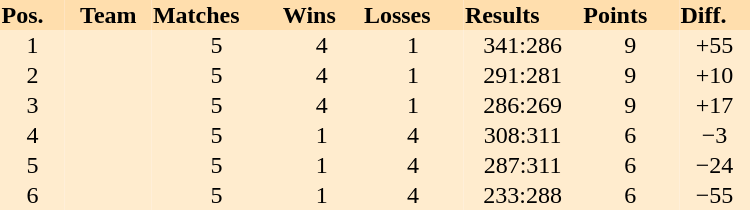<table style="text-align:left" border="0" cellspacing="0" width="500px">
<tr bgcolor="#FFDEAD">
<th>Pos.</th>
<th align="center">Team</th>
<th>Matches</th>
<th>Wins</th>
<th>Losses</th>
<th>Results</th>
<th>Points</th>
<th>Diff.</th>
</tr>
<tr bgcolor="#FFECCE" align="center">
<td>1</td>
<td align="left"></td>
<td>5</td>
<td>4</td>
<td>1</td>
<td>341:286</td>
<td>9</td>
<td>+55</td>
</tr>
<tr bgcolor="#FFECCE" align="center">
<td>2</td>
<td align="left"></td>
<td>5</td>
<td>4</td>
<td>1</td>
<td>291:281</td>
<td>9</td>
<td>+10</td>
</tr>
<tr bgcolor="#FFECCE" align="center">
<td>3</td>
<td align="left"></td>
<td>5</td>
<td>4</td>
<td>1</td>
<td>286:269</td>
<td>9</td>
<td>+17</td>
</tr>
<tr bgcolor="#FFECCE" align="center">
<td>4</td>
<td align="left"></td>
<td>5</td>
<td>1</td>
<td>4</td>
<td>308:311</td>
<td>6</td>
<td>−3</td>
</tr>
<tr bgcolor="#FFECCE" align="center">
<td>5</td>
<td align="left"></td>
<td>5</td>
<td>1</td>
<td>4</td>
<td>287:311</td>
<td>6</td>
<td>−24</td>
</tr>
<tr bgcolor="#FFECCE" align="center">
<td>6</td>
<td align="left"></td>
<td>5</td>
<td>1</td>
<td>4</td>
<td>233:288</td>
<td>6</td>
<td>−55</td>
</tr>
</table>
